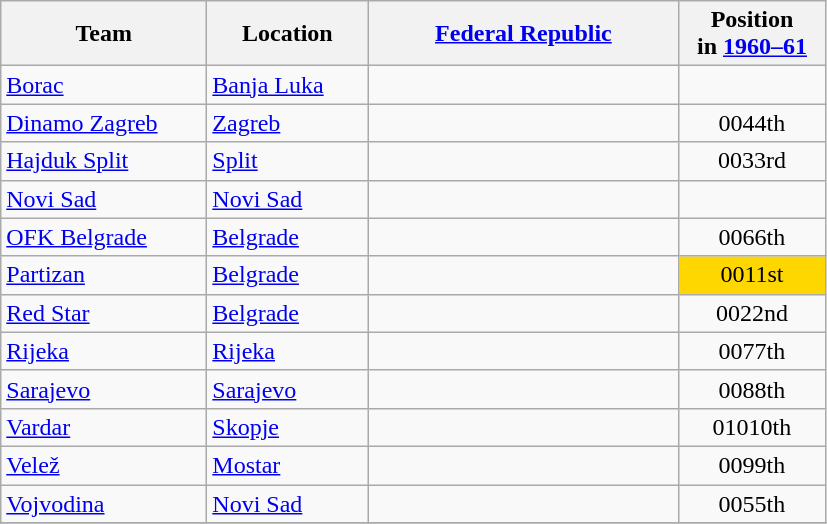<table class="wikitable sortable" style="text-align: left;">
<tr>
<th width="130">Team</th>
<th width="100">Location</th>
<th width="200"><a href='#'>Federal Republic</a></th>
<th width="90">Position<br>in <a href='#'>1960–61</a></th>
</tr>
<tr>
<td><a href='#'>Borac</a></td>
<td><a href='#'>Banja Luka</a></td>
<td></td>
<td></td>
</tr>
<tr>
<td><a href='#'>Dinamo Zagreb</a></td>
<td><a href='#'>Zagreb</a></td>
<td></td>
<td style="text-align:center;"><span>004</span>4th</td>
</tr>
<tr>
<td><a href='#'>Hajduk Split</a></td>
<td><a href='#'>Split</a></td>
<td></td>
<td style="text-align:center;"><span>003</span>3rd</td>
</tr>
<tr>
<td><a href='#'>Novi Sad</a></td>
<td><a href='#'>Novi Sad</a></td>
<td></td>
<td></td>
</tr>
<tr>
<td><a href='#'>OFK Belgrade</a></td>
<td><a href='#'>Belgrade</a></td>
<td></td>
<td style="text-align:center;"><span>006</span>6th</td>
</tr>
<tr>
<td><a href='#'>Partizan</a></td>
<td><a href='#'>Belgrade</a></td>
<td></td>
<td style="text-align:center;" bgcolor="gold"><span>001</span>1st</td>
</tr>
<tr>
<td><a href='#'>Red Star</a></td>
<td><a href='#'>Belgrade</a></td>
<td></td>
<td style="text-align:center;"><span>002</span>2nd</td>
</tr>
<tr>
<td><a href='#'>Rijeka</a></td>
<td><a href='#'>Rijeka</a></td>
<td></td>
<td style="text-align:center;"><span>007</span>7th</td>
</tr>
<tr>
<td><a href='#'>Sarajevo</a></td>
<td><a href='#'>Sarajevo</a></td>
<td></td>
<td style="text-align:center;"><span>008</span>8th</td>
</tr>
<tr>
<td><a href='#'>Vardar</a></td>
<td><a href='#'>Skopje</a></td>
<td></td>
<td style="text-align:center;"><span>010</span>10th</td>
</tr>
<tr>
<td><a href='#'>Velež</a></td>
<td><a href='#'>Mostar</a></td>
<td></td>
<td style="text-align:center;"><span>009</span>9th</td>
</tr>
<tr>
<td><a href='#'>Vojvodina</a></td>
<td><a href='#'>Novi Sad</a></td>
<td></td>
<td style="text-align:center;"><span>005</span>5th</td>
</tr>
<tr>
</tr>
</table>
